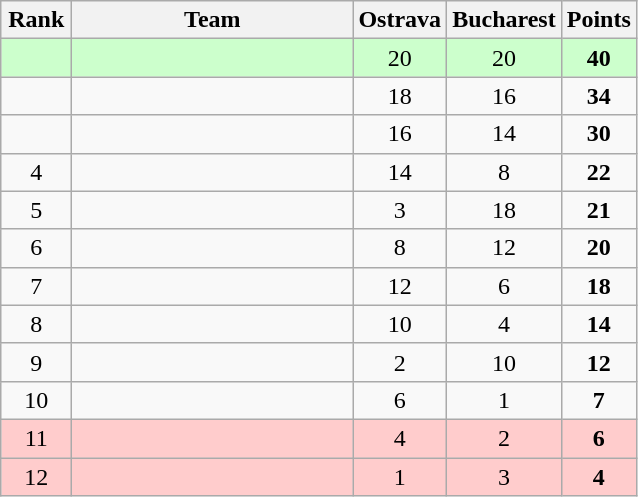<table class="wikitable" style="text-align: center;">
<tr>
<th width=40>Rank</th>
<th width=180>Team</th>
<th width=40>Ostrava</th>
<th width=40>Bucharest</th>
<th width=40>Points</th>
</tr>
<tr bgcolor=ccffcc>
<td></td>
<td align=left></td>
<td>20</td>
<td>20</td>
<td><strong>40</strong></td>
</tr>
<tr>
<td></td>
<td align=left></td>
<td>18</td>
<td>16</td>
<td><strong>34</strong></td>
</tr>
<tr>
<td></td>
<td align=left></td>
<td>16</td>
<td>14</td>
<td><strong>30</strong></td>
</tr>
<tr>
<td>4</td>
<td align=left></td>
<td>14</td>
<td>8</td>
<td><strong>22</strong></td>
</tr>
<tr>
<td>5</td>
<td align=left></td>
<td>3</td>
<td>18</td>
<td><strong>21</strong></td>
</tr>
<tr>
<td>6</td>
<td align=left></td>
<td>8</td>
<td>12</td>
<td><strong>20</strong></td>
</tr>
<tr>
<td>7</td>
<td align=left></td>
<td>12</td>
<td>6</td>
<td><strong>18</strong></td>
</tr>
<tr>
<td>8</td>
<td align=left></td>
<td>10</td>
<td>4</td>
<td><strong>14</strong></td>
</tr>
<tr>
<td>9</td>
<td align=left></td>
<td>2</td>
<td>10</td>
<td><strong>12</strong></td>
</tr>
<tr>
<td>10</td>
<td align=left></td>
<td>6</td>
<td>1</td>
<td><strong>7</strong></td>
</tr>
<tr bgcolor=ffcccc>
<td>11</td>
<td align=left></td>
<td>4</td>
<td>2</td>
<td><strong>6</strong></td>
</tr>
<tr bgcolor=ffcccc>
<td>12</td>
<td align=left></td>
<td>1</td>
<td>3</td>
<td><strong>4</strong></td>
</tr>
</table>
